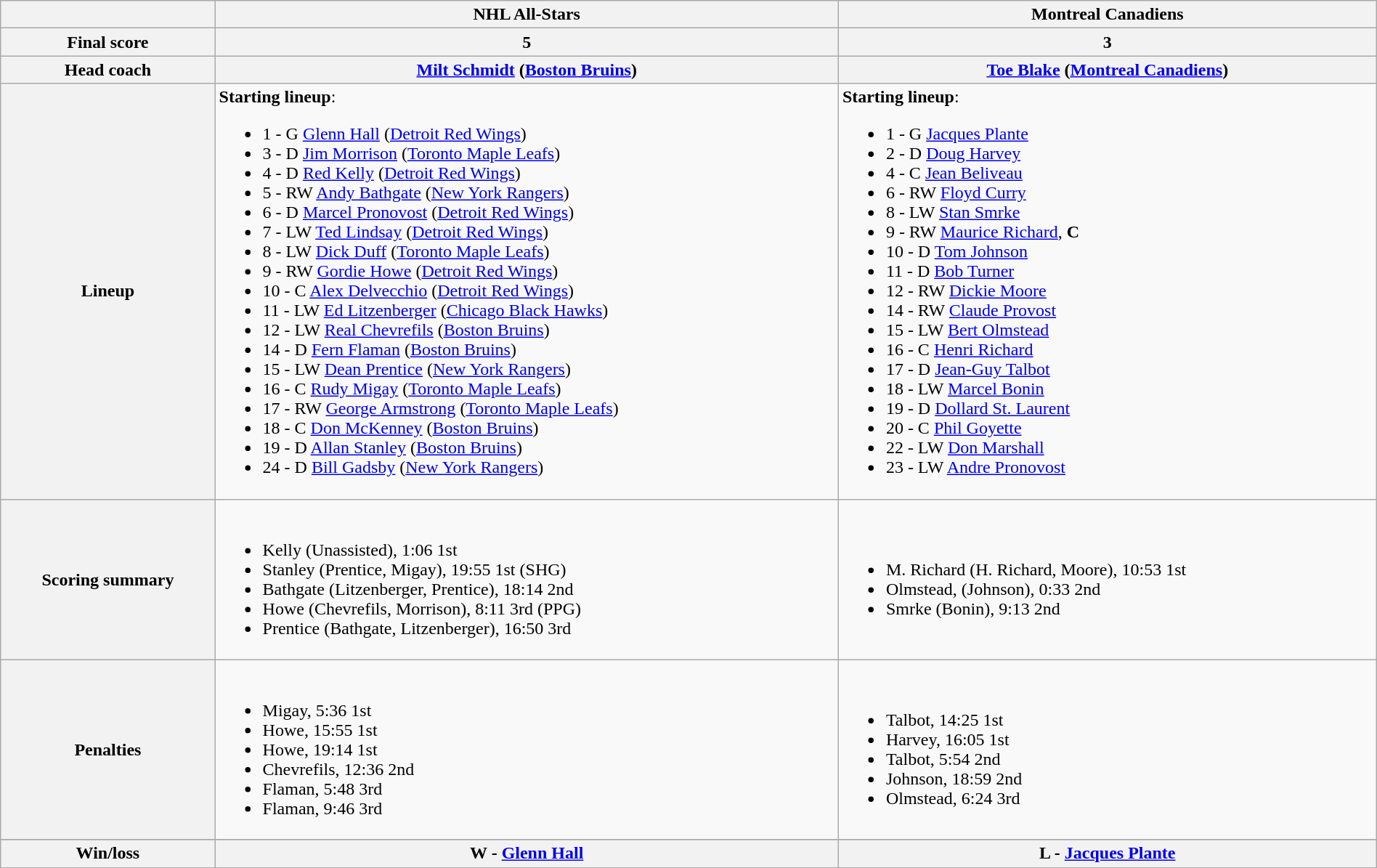<table class="wikitable" style="width:100%">
<tr>
<th></th>
<th>NHL All-Stars</th>
<th>Montreal Canadiens</th>
</tr>
<tr>
<th>Final score</th>
<th>5</th>
<th>3</th>
</tr>
<tr>
<th>Head coach</th>
<th><a href='#'>Milt Schmidt</a> (<a href='#'>Boston Bruins</a>)</th>
<th><a href='#'>Toe Blake</a> (<a href='#'>Montreal Canadiens</a>)</th>
</tr>
<tr>
<th>Lineup</th>
<td><strong>Starting lineup</strong>:<br><ul><li>1 - G <a href='#'>Glenn Hall</a> (<a href='#'>Detroit Red Wings</a>)</li><li>3 - D <a href='#'>Jim Morrison</a> (<a href='#'>Toronto Maple Leafs</a>)</li><li>4 - D <a href='#'>Red Kelly</a> (<a href='#'>Detroit Red Wings</a>)</li><li>5 - RW <a href='#'>Andy Bathgate</a> (<a href='#'>New York Rangers</a>)</li><li>6 - D <a href='#'>Marcel Pronovost</a> (<a href='#'>Detroit Red Wings</a>)</li><li>7 - LW <a href='#'>Ted Lindsay</a> (<a href='#'>Detroit Red Wings</a>)</li><li>8 - LW <a href='#'>Dick Duff</a> (<a href='#'>Toronto Maple Leafs</a>)</li><li>9 - RW <a href='#'>Gordie Howe</a> (<a href='#'>Detroit Red Wings</a>)</li><li>10 - C <a href='#'>Alex Delvecchio</a> (<a href='#'>Detroit Red Wings</a>)</li><li>11 - LW <a href='#'>Ed Litzenberger</a> (<a href='#'>Chicago Black Hawks</a>)</li><li>12 - LW <a href='#'>Real Chevrefils</a> (<a href='#'>Boston Bruins</a>)</li><li>14 - D <a href='#'>Fern Flaman</a> (<a href='#'>Boston Bruins</a>)</li><li>15 - LW <a href='#'>Dean Prentice</a> (<a href='#'>New York Rangers</a>)</li><li>16 - C <a href='#'>Rudy Migay</a> (<a href='#'>Toronto Maple Leafs</a>)</li><li>17 - RW <a href='#'>George Armstrong</a> (<a href='#'>Toronto Maple Leafs</a>)</li><li>18 - C <a href='#'>Don McKenney</a> (<a href='#'>Boston Bruins</a>)</li><li>19 - D <a href='#'>Allan Stanley</a> (<a href='#'>Boston Bruins</a>)</li><li>24 - D <a href='#'>Bill Gadsby</a> (<a href='#'>New York Rangers</a>)</li></ul></td>
<td><strong>Starting lineup</strong>:<br><ul><li>1 - G <a href='#'>Jacques Plante</a></li><li>2 - D <a href='#'>Doug Harvey</a></li><li>4 - C <a href='#'>Jean Beliveau</a></li><li>6 - RW <a href='#'>Floyd Curry</a></li><li>8 - LW <a href='#'>Stan Smrke</a></li><li>9 - RW <a href='#'>Maurice Richard</a>, <strong>C</strong></li><li>10 - D <a href='#'>Tom Johnson</a></li><li>11 - D <a href='#'>Bob Turner</a></li><li>12 - RW <a href='#'>Dickie Moore</a></li><li>14 - RW <a href='#'>Claude Provost</a></li><li>15 - LW <a href='#'>Bert Olmstead</a></li><li>16 - C <a href='#'>Henri Richard</a></li><li>17 - D <a href='#'>Jean-Guy Talbot</a></li><li>18 - LW <a href='#'>Marcel Bonin</a></li><li>19 - D <a href='#'>Dollard St. Laurent</a></li><li>20 - C <a href='#'>Phil Goyette</a></li><li>22 - LW <a href='#'>Don Marshall</a></li><li>23 - LW <a href='#'>Andre Pronovost</a></li></ul></td>
</tr>
<tr>
<th>Scoring summary</th>
<td><br><ul><li>Kelly (Unassisted), 1:06 1st</li><li>Stanley (Prentice, Migay), 19:55 1st (SHG)</li><li>Bathgate (Litzenberger, Prentice), 18:14 2nd</li><li>Howe (Chevrefils, Morrison), 8:11 3rd (PPG)</li><li>Prentice (Bathgate, Litzenberger), 16:50 3rd</li></ul></td>
<td><br><ul><li>M. Richard (H. Richard, Moore), 10:53 1st</li><li>Olmstead, (Johnson), 0:33 2nd</li><li>Smrke (Bonin), 9:13 2nd</li></ul></td>
</tr>
<tr>
<th>Penalties</th>
<td><br><ul><li>Migay, 5:36 1st</li><li>Howe, 15:55 1st</li><li>Howe, 19:14 1st</li><li>Chevrefils, 12:36 2nd</li><li>Flaman, 5:48 3rd</li><li>Flaman, 9:46 3rd</li></ul></td>
<td><br><ul><li>Talbot, 14:25 1st</li><li>Harvey, 16:05 1st</li><li>Talbot, 5:54 2nd</li><li>Johnson, 18:59 2nd</li><li>Olmstead, 6:24 3rd</li></ul></td>
</tr>
<tr>
</tr>
<tr>
<th>Win/loss</th>
<th><strong>W</strong> - <a href='#'>Glenn Hall</a></th>
<th><strong>L</strong> - <a href='#'>Jacques Plante</a></th>
</tr>
</table>
